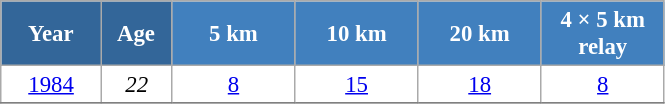<table class="wikitable" style="font-size:95%; text-align:center; border:grey solid 1px; border-collapse:collapse; background:#ffffff;">
<tr>
<th style="background-color:#369; color:white; width:60px;"> Year </th>
<th style="background-color:#369; color:white; width:40px;"> Age </th>
<th style="background-color:#4180be; color:white; width:75px;"> 5 km </th>
<th style="background-color:#4180be; color:white; width:75px;"> 10 km </th>
<th style="background-color:#4180be; color:white; width:75px;"> 20 km </th>
<th style="background-color:#4180be; color:white; width:75px;"> 4 × 5 km <br> relay </th>
</tr>
<tr>
<td><a href='#'>1984</a></td>
<td><em>22</em></td>
<td><a href='#'>8</a></td>
<td><a href='#'>15</a></td>
<td><a href='#'>18</a></td>
<td><a href='#'>8</a></td>
</tr>
<tr>
</tr>
</table>
